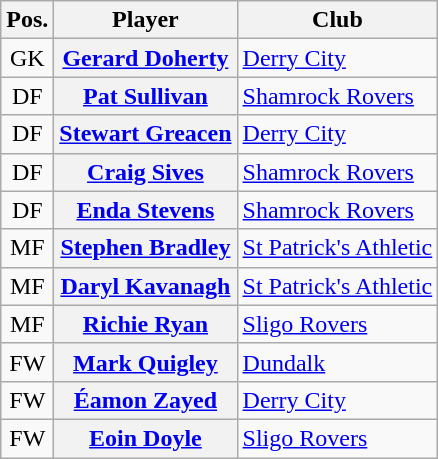<table class="wikitable plainrowheaders" style="text-align: left">
<tr>
<th scope=col>Pos.</th>
<th scope=col>Player</th>
<th scope=col>Club</th>
</tr>
<tr>
<td style=text-align:center>GK</td>
<th scope=row><a href='#'>Gerard Doherty</a> </th>
<td><a href='#'>Derry City</a></td>
</tr>
<tr>
<td style=text-align:center>DF</td>
<th scope=row><a href='#'>Pat Sullivan</a> </th>
<td><a href='#'>Shamrock Rovers</a></td>
</tr>
<tr>
<td style=text-align:center>DF</td>
<th scope=row><a href='#'>Stewart Greacen</a> </th>
<td><a href='#'>Derry City</a></td>
</tr>
<tr>
<td style=text-align:center>DF</td>
<th scope=row><a href='#'>Craig Sives</a> </th>
<td><a href='#'>Shamrock Rovers</a></td>
</tr>
<tr>
<td style=text-align:center>DF</td>
<th scope=row><a href='#'>Enda Stevens</a> </th>
<td><a href='#'>Shamrock Rovers</a></td>
</tr>
<tr>
<td style=text-align:center>MF</td>
<th scope=row><a href='#'>Stephen Bradley</a> </th>
<td><a href='#'>St Patrick's Athletic</a></td>
</tr>
<tr>
<td style=text-align:center>MF</td>
<th scope=row><a href='#'>Daryl Kavanagh</a> </th>
<td><a href='#'>St Patrick's Athletic</a></td>
</tr>
<tr>
<td style=text-align:center>MF</td>
<th scope=row><a href='#'>Richie Ryan</a> </th>
<td><a href='#'>Sligo Rovers</a></td>
</tr>
<tr>
<td style=text-align:center>FW</td>
<th scope=row><a href='#'>Mark Quigley</a> </th>
<td><a href='#'>Dundalk</a></td>
</tr>
<tr>
<td style=text-align:center>FW</td>
<th scope=row><a href='#'>Éamon Zayed</a> </th>
<td><a href='#'>Derry City</a></td>
</tr>
<tr>
<td style=text-align:center>FW</td>
<th scope=row><a href='#'>Eoin Doyle</a> </th>
<td><a href='#'>Sligo Rovers</a></td>
</tr>
</table>
